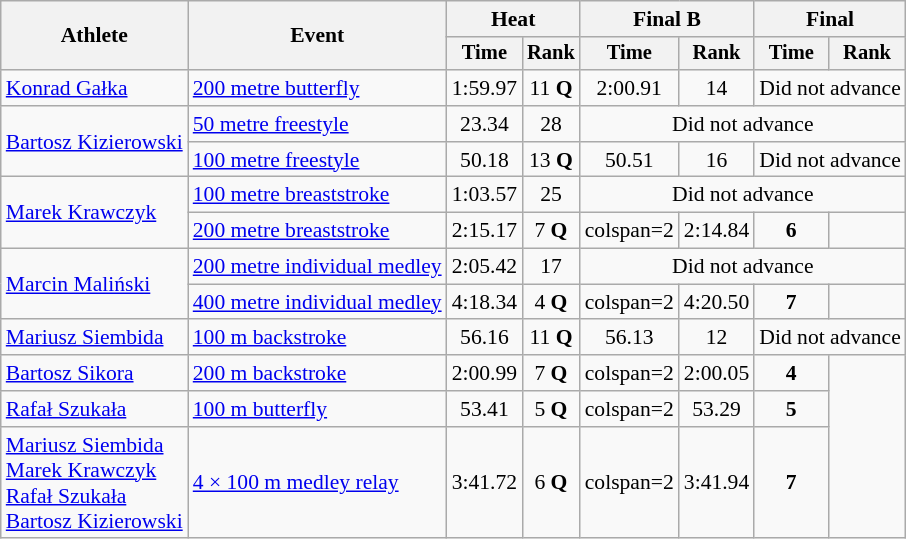<table class=wikitable style="font-size:90%">
<tr>
<th rowspan="2">Athlete</th>
<th rowspan="2">Event</th>
<th colspan="2">Heat</th>
<th colspan="2">Final B</th>
<th colspan="2">Final</th>
</tr>
<tr style="font-size:95%">
<th>Time</th>
<th>Rank</th>
<th>Time</th>
<th>Rank</th>
<th>Time</th>
<th>Rank</th>
</tr>
<tr align=center>
<td align=left rowspan=1><a href='#'>Konrad Gałka</a></td>
<td align=left><a href='#'>200 metre butterfly</a></td>
<td>1:59.97</td>
<td>11 <strong>Q</strong></td>
<td>2:00.91</td>
<td>14</td>
<td colspan=4>Did not advance</td>
</tr>
<tr align=center>
<td align=left rowspan=2><a href='#'>Bartosz Kizierowski</a></td>
<td align=left><a href='#'>50 metre freestyle</a></td>
<td>23.34</td>
<td>28</td>
<td colspan=4>Did not advance</td>
</tr>
<tr align=center>
<td align=left><a href='#'>100 metre freestyle</a></td>
<td>50.18</td>
<td>13 <strong>Q</strong></td>
<td>50.51</td>
<td>16</td>
<td colspan=4>Did not advance</td>
</tr>
<tr align=center>
<td align=left rowspan=2><a href='#'>Marek Krawczyk</a></td>
<td align=left><a href='#'>100 metre breaststroke</a></td>
<td>1:03.57</td>
<td>25</td>
<td colspan=4>Did not advance</td>
</tr>
<tr align=center>
<td align=left><a href='#'>200 metre breaststroke</a></td>
<td>2:15.17</td>
<td>7 <strong>Q</strong></td>
<td>colspan=2 </td>
<td>2:14.84</td>
<td><strong>6</strong></td>
</tr>
<tr align=center>
<td align=left rowspan=2><a href='#'>Marcin Maliński</a></td>
<td align=left><a href='#'>200 metre individual medley</a></td>
<td>2:05.42</td>
<td>17</td>
<td colspan=4>Did not advance</td>
</tr>
<tr align=center>
<td align=left><a href='#'>400 metre individual medley</a></td>
<td>4:18.34</td>
<td>4 <strong>Q</strong></td>
<td>colspan=2 </td>
<td>4:20.50</td>
<td><strong>7</strong></td>
</tr>
<tr align=center>
<td align=left><a href='#'>Mariusz Siembida</a></td>
<td align=left><a href='#'>100 m backstroke</a></td>
<td>56.16</td>
<td>11 <strong>Q</strong></td>
<td>56.13</td>
<td>12</td>
<td colspan=4>Did not advance</td>
</tr>
<tr align=center>
<td align=left><a href='#'>Bartosz Sikora</a></td>
<td align=left><a href='#'>200 m backstroke</a></td>
<td>2:00.99</td>
<td>7 <strong>Q</strong></td>
<td>colspan=2 </td>
<td>2:00.05</td>
<td><strong>4</strong></td>
</tr>
<tr align=center>
<td align=left><a href='#'>Rafał Szukała</a></td>
<td align=left><a href='#'>100 m butterfly</a></td>
<td>53.41</td>
<td>5 <strong>Q</strong></td>
<td>colspan=2 </td>
<td>53.29</td>
<td><strong>5</strong></td>
</tr>
<tr align=center>
<td align=left><a href='#'>Mariusz Siembida</a><br><a href='#'>Marek Krawczyk</a><br><a href='#'>Rafał Szukała</a><br><a href='#'>Bartosz Kizierowski</a></td>
<td align=left><a href='#'>4 × 100 m medley relay</a></td>
<td>3:41.72</td>
<td>6 <strong>Q</strong></td>
<td>colspan=2 </td>
<td>3:41.94</td>
<td><strong>7</strong></td>
</tr>
</table>
